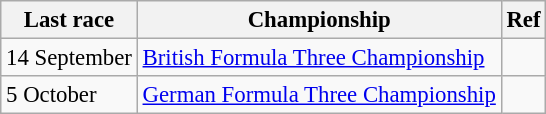<table class="wikitable" style="font-size: 95%">
<tr>
<th>Last race</th>
<th>Championship</th>
<th>Ref</th>
</tr>
<tr>
<td>14 September</td>
<td><a href='#'>British Formula Three Championship</a></td>
<td></td>
</tr>
<tr>
<td>5 October</td>
<td><a href='#'>German Formula Three Championship</a></td>
<td></td>
</tr>
</table>
